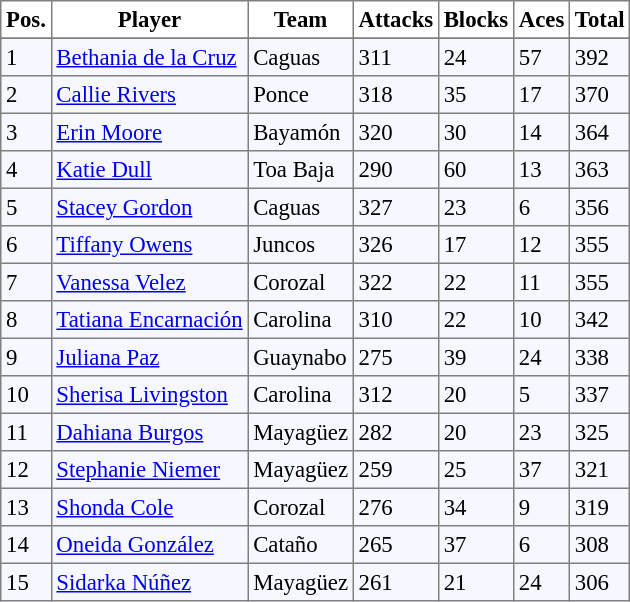<table cellpadding="3" cellspacing="0" border="1" style="background:#f7f8ff; font-size:95%; border:gray solid 1px; border-collapse:collapse;">
<tr style="background:#fff;">
<td align=center><strong>Pos.</strong></td>
<td align=center><strong>Player</strong></td>
<td align=center><strong>Team</strong></td>
<td align=center><strong>Attacks</strong></td>
<td align=center><strong>Blocks</strong></td>
<td align=center><strong>Aces</strong></td>
<td align=center><strong>Total</strong></td>
</tr>
<tr>
</tr>
<tr>
<td>1</td>
<td> <a href='#'>Bethania de la Cruz</a></td>
<td>Caguas</td>
<td>311</td>
<td>24</td>
<td>57</td>
<td>392</td>
</tr>
<tr>
<td>2</td>
<td> <a href='#'>Callie Rivers</a></td>
<td>Ponce</td>
<td>318</td>
<td>35</td>
<td>17</td>
<td>370</td>
</tr>
<tr>
<td>3</td>
<td> <a href='#'>Erin Moore</a></td>
<td>Bayamón</td>
<td>320</td>
<td>30</td>
<td>14</td>
<td>364</td>
</tr>
<tr>
<td>4</td>
<td> <a href='#'>Katie Dull</a></td>
<td>Toa Baja</td>
<td>290</td>
<td>60</td>
<td>13</td>
<td>363</td>
</tr>
<tr>
<td>5</td>
<td> <a href='#'>Stacey Gordon</a></td>
<td>Caguas</td>
<td>327</td>
<td>23</td>
<td>6</td>
<td>356</td>
</tr>
<tr>
<td>6</td>
<td> <a href='#'>Tiffany Owens</a></td>
<td>Juncos</td>
<td>326</td>
<td>17</td>
<td>12</td>
<td>355</td>
</tr>
<tr>
<td>7</td>
<td> <a href='#'>Vanessa Velez</a></td>
<td>Corozal</td>
<td>322</td>
<td>22</td>
<td>11</td>
<td>355</td>
</tr>
<tr>
<td>8</td>
<td> <a href='#'>Tatiana Encarnación</a></td>
<td>Carolina</td>
<td>310</td>
<td>22</td>
<td>10</td>
<td>342</td>
</tr>
<tr>
<td>9</td>
<td> <a href='#'>Juliana Paz</a></td>
<td>Guaynabo</td>
<td>275</td>
<td>39</td>
<td>24</td>
<td>338</td>
</tr>
<tr>
<td>10</td>
<td> <a href='#'>Sherisa Livingston</a></td>
<td>Carolina</td>
<td>312</td>
<td>20</td>
<td>5</td>
<td>337</td>
</tr>
<tr>
<td>11</td>
<td> <a href='#'>Dahiana Burgos</a></td>
<td>Mayagüez</td>
<td>282</td>
<td>20</td>
<td>23</td>
<td>325</td>
</tr>
<tr>
<td>12</td>
<td> <a href='#'>Stephanie Niemer</a></td>
<td>Mayagüez</td>
<td>259</td>
<td>25</td>
<td>37</td>
<td>321</td>
</tr>
<tr>
<td>13</td>
<td> <a href='#'>Shonda Cole</a></td>
<td>Corozal</td>
<td>276</td>
<td>34</td>
<td>9</td>
<td>319</td>
</tr>
<tr>
<td>14</td>
<td> <a href='#'>Oneida González</a></td>
<td>Cataño</td>
<td>265</td>
<td>37</td>
<td>6</td>
<td>308</td>
</tr>
<tr>
<td>15</td>
<td> <a href='#'>Sidarka Núñez</a></td>
<td>Mayagüez</td>
<td>261</td>
<td>21</td>
<td>24</td>
<td>306</td>
</tr>
</table>
